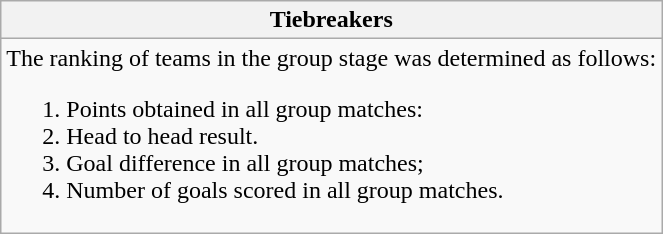<table class="wikitable collapsible collapsed">
<tr>
<th> Tiebreakers</th>
</tr>
<tr>
<td>The ranking of teams in the group stage was determined as follows:<br><ol><li>Points obtained in all group matches: </li><li>Head to head result.</li><li>Goal difference in all group matches;</li><li>Number of goals scored in all group matches.</li></ol></td>
</tr>
</table>
